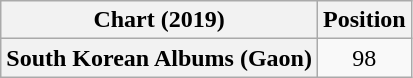<table class="wikitable plainrowheaders" style="text-align:center">
<tr>
<th scope="col">Chart (2019)</th>
<th scope="col">Position</th>
</tr>
<tr>
<th scope="row">South Korean Albums (Gaon)</th>
<td>98</td>
</tr>
</table>
